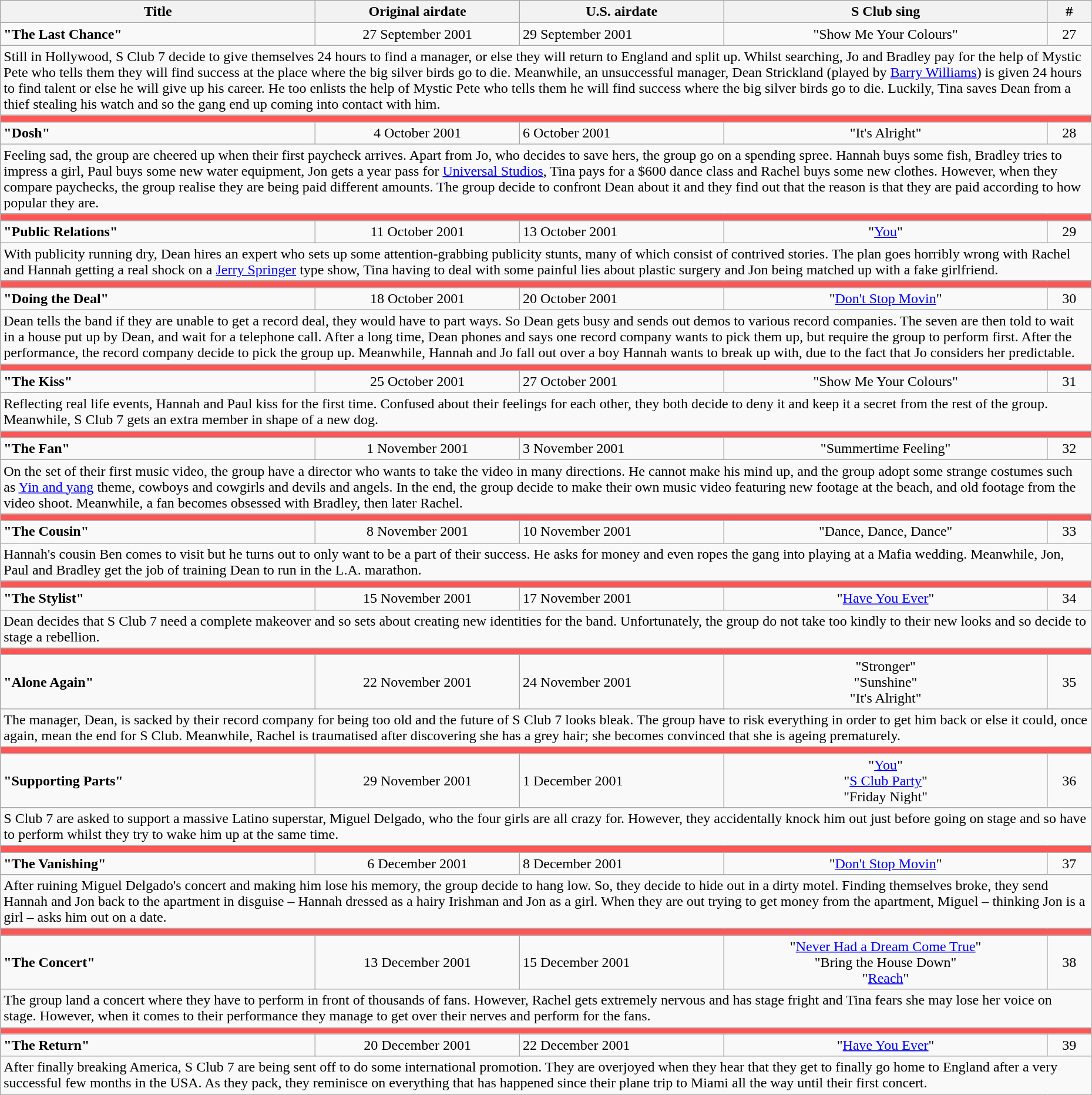<table class="wikitable" style=width:98%;>
<tr bgcolor="#FFFFBF">
<th width="350">Title</th>
<th align="center">Original airdate</th>
<th>U.S. airdate</th>
<th align="center">S Club sing</th>
<th align="center">#</th>
</tr>
<tr>
<td><strong>"The Last Chance"</strong></td>
<td align="center">27 September 2001</td>
<td>29 September 2001</td>
<td align="center">"Show Me Your Colours"</td>
<td align="center">27</td>
</tr>
<tr>
<td colspan="5">Still in Hollywood, S Club 7 decide to give themselves 24 hours to find a manager, or else they will return to England and split up. Whilst searching, Jo and Bradley pay for the help of Mystic Pete who tells them they will find success at the place where the big silver birds go to die. Meanwhile, an unsuccessful manager, Dean Strickland (played by <a href='#'>Barry Williams</a>) is given 24 hours to find talent or else he will give up his career. He too enlists the help of Mystic Pete who tells them he will find success where the big silver birds go to die. Luckily, Tina saves Dean from a thief stealing his watch and so the gang end up coming into contact with him.</td>
</tr>
<tr>
<td colspan="5" bgcolor="FF5555"></td>
</tr>
<tr>
<td><strong>"Dosh"</strong></td>
<td align="center">4 October 2001</td>
<td>6 October 2001</td>
<td align="center">"It's Alright"</td>
<td align="center">28</td>
</tr>
<tr>
<td colspan="5">Feeling sad, the group are cheered up when their first paycheck arrives. Apart from Jo, who decides to save hers, the group go on a spending spree. Hannah buys some fish, Bradley tries to impress a girl, Paul buys some new water equipment, Jon gets a year pass for <a href='#'>Universal Studios</a>, Tina pays for a $600 dance class and Rachel buys some new clothes. However, when they compare paychecks, the group realise they are being paid different amounts. The group decide to confront Dean about it and they find out that the reason is that they are paid according to how popular they are.</td>
</tr>
<tr>
<td colspan="5" bgcolor="FF5555"></td>
</tr>
<tr>
<td><strong>"Public Relations"</strong></td>
<td align="center">11 October 2001</td>
<td>13 October 2001</td>
<td align="center">"<a href='#'>You</a>"</td>
<td align="center">29</td>
</tr>
<tr>
<td colspan="5">With publicity running dry, Dean hires an expert who sets up some attention-grabbing publicity stunts, many of which consist of contrived stories. The plan goes horribly wrong with Rachel and Hannah getting a real shock on a <a href='#'>Jerry Springer</a> type show, Tina having to deal with some painful lies about plastic surgery and Jon being matched up with a fake girlfriend.</td>
</tr>
<tr>
<td colspan="5" bgcolor="FF5555"></td>
</tr>
<tr>
<td><strong>"Doing the Deal"</strong></td>
<td align="center">18 October 2001</td>
<td>20 October 2001</td>
<td align="center">"<a href='#'>Don't Stop Movin</a>"</td>
<td align="center">30</td>
</tr>
<tr>
<td colspan="5">Dean tells the band if they are unable to get a record deal, they would have to part ways. So Dean gets busy and sends out demos to various record companies. The seven are then told to wait in a house put up by Dean, and wait for a telephone call. After a long time, Dean phones and says one record company wants to pick them up, but require the group to perform first. After the performance, the record company decide to pick the group up. Meanwhile, Hannah and Jo fall out over a boy Hannah wants to break up with, due to the fact that Jo considers her predictable.</td>
</tr>
<tr>
<td colspan="5" bgcolor="FF5555"></td>
</tr>
<tr>
<td><strong>"The Kiss"</strong></td>
<td align="center">25 October 2001</td>
<td>27 October 2001</td>
<td align="center">"Show Me Your Colours"</td>
<td align="center">31</td>
</tr>
<tr>
<td colspan="5">Reflecting real life events, Hannah and Paul kiss for the first time. Confused about their feelings for each other, they both decide to deny it and keep it a secret from the rest of the group. Meanwhile, S Club 7 gets an extra member in shape of a new dog.</td>
</tr>
<tr>
<td colspan="5" bgcolor="FF5555"></td>
</tr>
<tr>
<td><strong>"The Fan"</strong></td>
<td align="center">1 November 2001</td>
<td>3 November 2001</td>
<td align="center">"Summertime Feeling"</td>
<td align="center">32</td>
</tr>
<tr>
<td colspan="5">On the set of their first music video, the group have a director who wants to take the video in many directions. He cannot make his mind up, and the group adopt some strange costumes such as <a href='#'>Yin and yang</a> theme, cowboys and cowgirls and devils and angels. In the end, the group decide to make their own music video featuring new footage at the beach, and old footage from the video shoot. Meanwhile, a fan becomes obsessed with Bradley, then later Rachel.</td>
</tr>
<tr>
<td colspan="5" bgcolor="FF5555"></td>
</tr>
<tr>
<td><strong>"The Cousin"</strong></td>
<td align="center">8 November 2001</td>
<td>10 November 2001</td>
<td align="center">"Dance, Dance, Dance"</td>
<td align="center">33</td>
</tr>
<tr>
<td colspan="5">Hannah's cousin Ben comes to visit but he turns out to only want to be a part of their success. He asks for money and even ropes the gang into playing at a Mafia wedding. Meanwhile, Jon, Paul and Bradley get the job of training Dean to run in the L.A. marathon.</td>
</tr>
<tr>
<td colspan="5" bgcolor="FF5555"></td>
</tr>
<tr>
<td><strong>"The Stylist"</strong></td>
<td align="center">15 November 2001</td>
<td>17 November 2001</td>
<td align="center">"<a href='#'>Have You Ever</a>"</td>
<td align="center">34</td>
</tr>
<tr>
<td colspan="5">Dean decides that S Club 7 need a complete makeover and so sets about creating new identities for the band. Unfortunately, the group do not take too kindly to their new looks and so decide to stage a rebellion.</td>
</tr>
<tr>
<td colspan="5" bgcolor="FF5555"></td>
</tr>
<tr>
<td><strong>"Alone Again"</strong></td>
<td align="center">22 November 2001</td>
<td>24 November 2001</td>
<td align="center">"Stronger"<br>"Sunshine" <br> "It's Alright"</td>
<td align="center">35</td>
</tr>
<tr>
<td colspan="5">The manager, Dean, is sacked by their record company for being too old and the future of S Club 7 looks bleak. The group have to risk everything in order to get him back or else it could, once again, mean the end for S Club. Meanwhile, Rachel is traumatised after discovering she has a grey hair; she becomes convinced that she is ageing prematurely.</td>
</tr>
<tr>
<td colspan="5" bgcolor="FF5555"></td>
</tr>
<tr>
<td><strong>"Supporting Parts"</strong></td>
<td align="center">29 November 2001</td>
<td>1 December 2001</td>
<td align="center">"<a href='#'>You</a>"<br>"<a href='#'>S Club Party</a>"<br>"Friday Night"</td>
<td align="center">36</td>
</tr>
<tr>
<td colspan="5">S Club 7 are asked to support a massive Latino superstar, Miguel Delgado, who the four girls are all crazy for. However, they accidentally knock him out just before going on stage and so have to perform whilst they try to wake him up at the same time.</td>
</tr>
<tr>
<td colspan="5" bgcolor="FF5555"></td>
</tr>
<tr>
<td><strong>"The Vanishing"</strong></td>
<td align="center">6 December 2001</td>
<td>8 December 2001</td>
<td align="center">"<a href='#'>Don't Stop Movin</a>"</td>
<td align="center">37</td>
</tr>
<tr>
<td colspan="5">After ruining Miguel Delgado's concert and making him lose his memory, the group decide to hang low. So, they decide to hide out in a dirty motel. Finding themselves broke, they send Hannah and Jon back to the apartment in disguise – Hannah dressed as a hairy Irishman and Jon as a girl. When they are out trying to get money from the apartment, Miguel – thinking Jon is a girl – asks him out on a date.</td>
</tr>
<tr>
<td colspan="5" bgcolor="FF5555"></td>
</tr>
<tr>
<td><strong>"The Concert"</strong></td>
<td align="center">13 December 2001</td>
<td>15 December 2001</td>
<td align="center">"<a href='#'>Never Had a Dream Come True</a>"<br>"Bring the House Down"<br>"<a href='#'>Reach</a>"</td>
<td align="center">38</td>
</tr>
<tr>
<td colspan="5">The group land a concert where they have to perform in front of thousands of fans. However, Rachel gets extremely nervous and has stage fright and Tina fears she may lose her voice on stage. However, when it comes to their performance they manage to get over their nerves and perform for the fans.</td>
</tr>
<tr>
<td colspan="5" bgcolor="FF5555"></td>
</tr>
<tr>
<td><strong>"The Return"</strong></td>
<td align="center">20 December 2001</td>
<td>22 December 2001</td>
<td align="center">"<a href='#'>Have You Ever</a>"</td>
<td align="center">39</td>
</tr>
<tr>
<td colspan="5">After finally breaking America, S Club 7 are being sent off to do some international promotion. They are overjoyed when they hear that they get to finally go home to England after a very successful few months in the USA. As they pack, they reminisce on everything that has happened since their plane trip to Miami all the way until their first concert.</td>
</tr>
</table>
